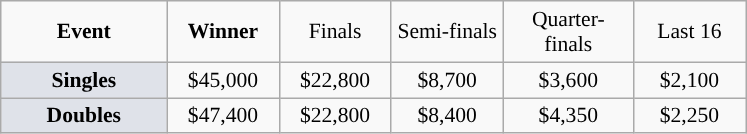<table class=wikitable style="font-size:90%;text-align:center">
<tr>
<td style="width:104px;"><strong>Event</strong></td>
<td style="width:68px;"><strong>Winner</strong></td>
<td style="width:68px;">Finals</td>
<td style="width:68px;">Semi-finals</td>
<td style="width:80px;">Quarter-finals</td>
<td style="width:68px;">Last 16</td>
</tr>
<tr>
<td style="background:#dfe2e9;"><strong>Singles</strong></td>
<td>$45,000</td>
<td>$22,800</td>
<td>$8,700</td>
<td>$3,600</td>
<td>$2,100</td>
</tr>
<tr>
<td style="background:#dfe2e9;"><strong>Doubles</strong></td>
<td>$47,400</td>
<td>$22,800</td>
<td>$8,400</td>
<td>$4,350</td>
<td>$2,250</td>
</tr>
</table>
